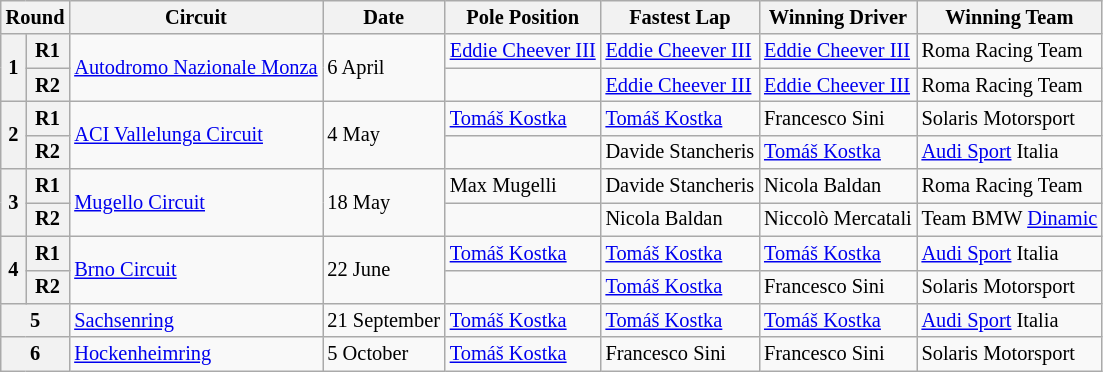<table class="wikitable" style="font-size: 85%">
<tr>
<th colspan=2>Round</th>
<th>Circuit</th>
<th>Date</th>
<th>Pole Position</th>
<th>Fastest Lap</th>
<th>Winning Driver</th>
<th>Winning Team</th>
</tr>
<tr>
<th rowspan=2>1</th>
<th>R1</th>
<td rowspan=2> <a href='#'>Autodromo Nazionale Monza</a></td>
<td rowspan=2>6 April</td>
<td> <a href='#'>Eddie Cheever III</a></td>
<td> <a href='#'>Eddie Cheever III</a></td>
<td> <a href='#'>Eddie Cheever III</a></td>
<td> Roma Racing Team</td>
</tr>
<tr>
<th>R2</th>
<td></td>
<td> <a href='#'>Eddie Cheever III</a></td>
<td> <a href='#'>Eddie Cheever III</a></td>
<td> Roma Racing Team</td>
</tr>
<tr>
<th rowspan=2>2</th>
<th>R1</th>
<td rowspan=2> <a href='#'>ACI Vallelunga Circuit</a></td>
<td rowspan=2>4 May</td>
<td> <a href='#'>Tomáš Kostka</a></td>
<td> <a href='#'>Tomáš Kostka</a></td>
<td> Francesco Sini</td>
<td> Solaris Motorsport</td>
</tr>
<tr>
<th>R2</th>
<td></td>
<td> Davide Stancheris</td>
<td> <a href='#'>Tomáš Kostka</a></td>
<td> <a href='#'>Audi Sport</a> Italia</td>
</tr>
<tr>
<th rowspan=2>3</th>
<th>R1</th>
<td rowspan=2> <a href='#'>Mugello Circuit</a></td>
<td rowspan=2>18 May</td>
<td> Max Mugelli</td>
<td> Davide Stancheris</td>
<td> Nicola Baldan</td>
<td> Roma Racing Team</td>
</tr>
<tr>
<th>R2</th>
<td></td>
<td> Nicola Baldan</td>
<td> Niccolò Mercatali</td>
<td> Team BMW <a href='#'>Dinamic</a></td>
</tr>
<tr>
<th rowspan=2>4</th>
<th>R1</th>
<td rowspan=2> <a href='#'>Brno Circuit</a></td>
<td rowspan=2>22 June</td>
<td> <a href='#'>Tomáš Kostka</a></td>
<td> <a href='#'>Tomáš Kostka</a></td>
<td> <a href='#'>Tomáš Kostka</a></td>
<td> <a href='#'>Audi Sport</a> Italia</td>
</tr>
<tr>
<th>R2</th>
<td></td>
<td> <a href='#'>Tomáš Kostka</a></td>
<td> Francesco Sini</td>
<td> Solaris Motorsport</td>
</tr>
<tr>
<th colspan=2>5</th>
<td> <a href='#'>Sachsenring</a></td>
<td>21 September</td>
<td> <a href='#'>Tomáš Kostka</a></td>
<td> <a href='#'>Tomáš Kostka</a></td>
<td> <a href='#'>Tomáš Kostka</a></td>
<td> <a href='#'>Audi Sport</a> Italia</td>
</tr>
<tr>
<th colspan=2>6</th>
<td> <a href='#'>Hockenheimring</a></td>
<td>5 October</td>
<td> <a href='#'>Tomáš Kostka</a></td>
<td> Francesco Sini</td>
<td> Francesco Sini</td>
<td> Solaris Motorsport</td>
</tr>
</table>
